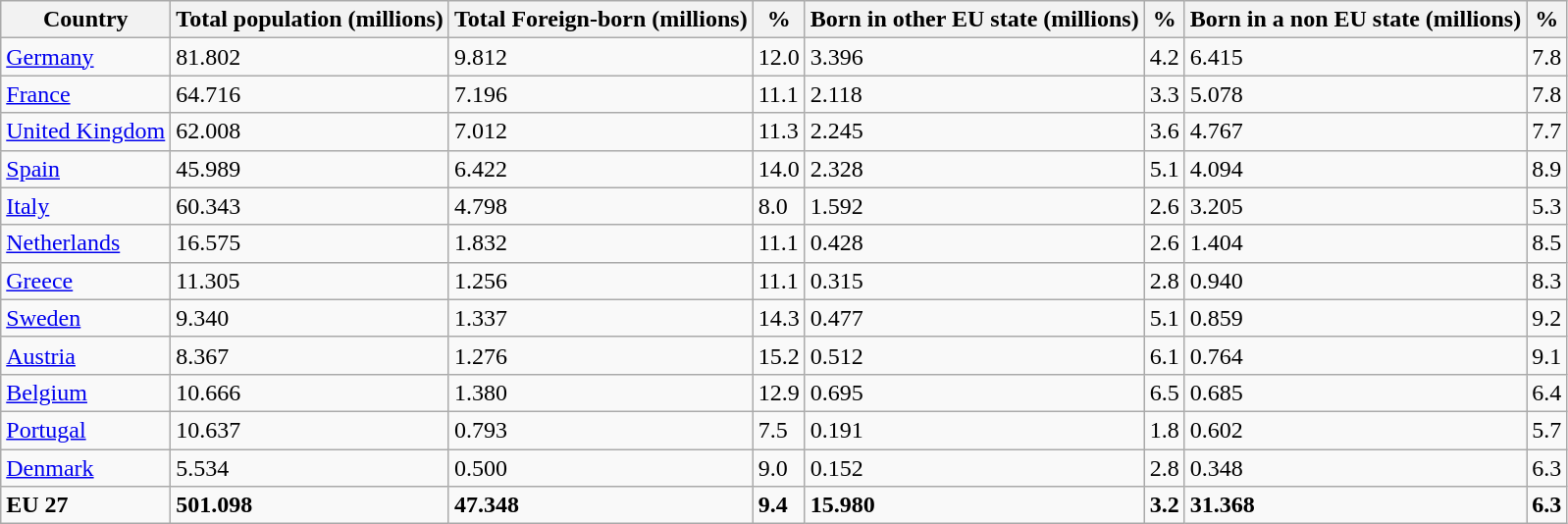<table class="wikitable sortable">
<tr>
<th>Country</th>
<th>Total population (millions)</th>
<th>Total Foreign-born (millions)</th>
<th>%</th>
<th>Born in other EU state (millions)</th>
<th>%</th>
<th>Born in a non EU state (millions)</th>
<th>%</th>
</tr>
<tr>
<td><a href='#'>Germany</a></td>
<td>81.802</td>
<td>9.812</td>
<td>12.0</td>
<td>3.396</td>
<td>4.2</td>
<td>6.415</td>
<td>7.8</td>
</tr>
<tr>
<td><a href='#'>France</a></td>
<td>64.716</td>
<td>7.196</td>
<td>11.1</td>
<td>2.118</td>
<td>3.3</td>
<td>5.078</td>
<td>7.8</td>
</tr>
<tr>
<td><a href='#'>United Kingdom</a></td>
<td>62.008</td>
<td>7.012</td>
<td>11.3</td>
<td>2.245</td>
<td>3.6</td>
<td>4.767</td>
<td>7.7</td>
</tr>
<tr>
<td><a href='#'>Spain</a></td>
<td>45.989</td>
<td>6.422</td>
<td>14.0</td>
<td>2.328</td>
<td>5.1</td>
<td>4.094</td>
<td>8.9</td>
</tr>
<tr>
<td><a href='#'>Italy</a></td>
<td>60.343</td>
<td>4.798</td>
<td>8.0</td>
<td>1.592</td>
<td>2.6</td>
<td>3.205</td>
<td>5.3</td>
</tr>
<tr>
<td><a href='#'>Netherlands</a></td>
<td>16.575</td>
<td>1.832</td>
<td>11.1</td>
<td>0.428</td>
<td>2.6</td>
<td>1.404</td>
<td>8.5</td>
</tr>
<tr>
<td><a href='#'>Greece</a></td>
<td>11.305</td>
<td>1.256</td>
<td>11.1</td>
<td>0.315</td>
<td>2.8</td>
<td>0.940</td>
<td>8.3</td>
</tr>
<tr>
<td><a href='#'>Sweden</a></td>
<td>9.340</td>
<td>1.337</td>
<td>14.3</td>
<td>0.477</td>
<td>5.1</td>
<td>0.859</td>
<td>9.2</td>
</tr>
<tr>
<td><a href='#'>Austria</a></td>
<td>8.367</td>
<td>1.276</td>
<td>15.2</td>
<td>0.512</td>
<td>6.1</td>
<td>0.764</td>
<td>9.1</td>
</tr>
<tr>
<td><a href='#'>Belgium</a></td>
<td>10.666</td>
<td>1.380</td>
<td>12.9</td>
<td>0.695</td>
<td>6.5</td>
<td>0.685</td>
<td>6.4</td>
</tr>
<tr>
<td><a href='#'>Portugal</a></td>
<td>10.637</td>
<td>0.793</td>
<td>7.5</td>
<td>0.191</td>
<td>1.8</td>
<td>0.602</td>
<td>5.7</td>
</tr>
<tr>
<td><a href='#'>Denmark</a></td>
<td>5.534</td>
<td>0.500</td>
<td>9.0</td>
<td>0.152</td>
<td>2.8</td>
<td>0.348</td>
<td>6.3</td>
</tr>
<tr class="sortbottom">
<td><strong>EU 27</strong></td>
<td><strong>501.098</strong></td>
<td><strong>47.348</strong></td>
<td><strong>9.4</strong></td>
<td><strong>15.980</strong></td>
<td><strong>3.2</strong></td>
<td><strong>31.368</strong></td>
<td><strong>6.3</strong></td>
</tr>
</table>
